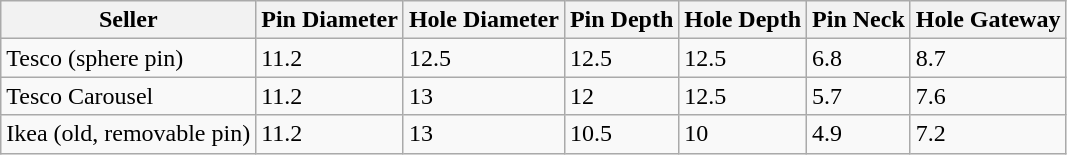<table class="wikitable sortable mw-collapsible">
<tr>
<th>Seller</th>
<th>Pin Diameter</th>
<th>Hole Diameter</th>
<th>Pin Depth</th>
<th>Hole Depth</th>
<th>Pin Neck</th>
<th>Hole Gateway</th>
</tr>
<tr>
<td>Tesco (sphere pin)</td>
<td>11.2</td>
<td>12.5</td>
<td>12.5</td>
<td>12.5</td>
<td>6.8</td>
<td>8.7</td>
</tr>
<tr>
<td>Tesco Carousel</td>
<td>11.2</td>
<td>13</td>
<td>12</td>
<td>12.5</td>
<td>5.7</td>
<td>7.6</td>
</tr>
<tr>
<td>Ikea (old, removable pin)</td>
<td>11.2</td>
<td>13</td>
<td>10.5</td>
<td>10</td>
<td>4.9</td>
<td>7.2</td>
</tr>
</table>
